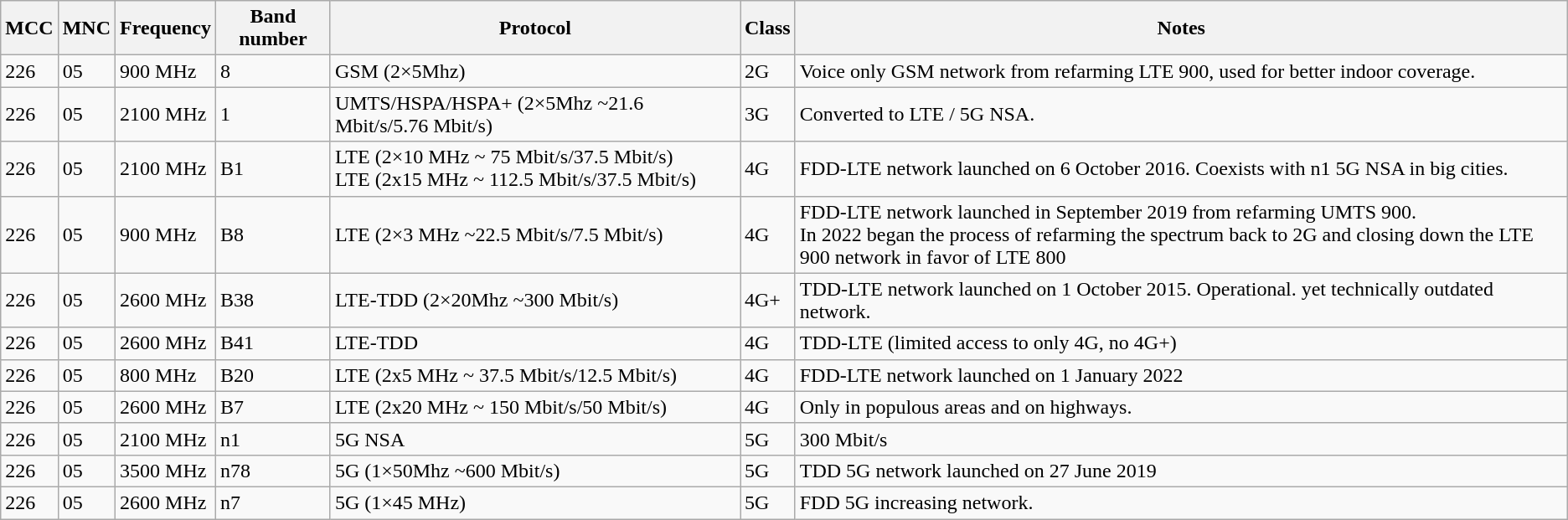<table class="wikitable sortable" border="1">
<tr>
<th>MCC</th>
<th>MNC</th>
<th>Frequency</th>
<th>Band number</th>
<th>Protocol</th>
<th>Class</th>
<th class="unsortable">Notes</th>
</tr>
<tr>
<td>226</td>
<td>05</td>
<td>900 MHz</td>
<td>8</td>
<td>GSM (2×5Mhz)</td>
<td>2G</td>
<td>Voice only GSM network from refarming LTE 900, used for better indoor coverage.</td>
</tr>
<tr>
<td>226</td>
<td>05</td>
<td>2100 MHz</td>
<td>1</td>
<td>UMTS/HSPA/HSPA+ (2×5Mhz ~21.6 Mbit/s/5.76 Mbit/s)</td>
<td>3G</td>
<td>Converted to LTE / 5G NSA.</td>
</tr>
<tr>
<td>226</td>
<td>05</td>
<td>2100 MHz</td>
<td>B1</td>
<td>LTE (2×10 MHz ~ 75 Mbit/s/37.5 Mbit/s)<br>LTE (2x15 MHz ~ 112.5 Mbit/s/37.5 Mbit/s)</td>
<td>4G</td>
<td>FDD-LTE network launched on 6 October 2016. Coexists with n1 5G NSA in big cities.</td>
</tr>
<tr>
<td>226</td>
<td>05</td>
<td>900 MHz</td>
<td>B8</td>
<td>LTE (2×3 MHz ~22.5 Mbit/s/7.5 Mbit/s)</td>
<td>4G</td>
<td>FDD-LTE network launched in September 2019 from refarming UMTS 900.<br>In 2022 began the process of refarming the spectrum back to 2G and closing down the LTE 900 network in favor of LTE 800</td>
</tr>
<tr>
<td>226</td>
<td>05</td>
<td>2600 MHz</td>
<td>B38</td>
<td>LTE-TDD (2×20Mhz ~300 Mbit/s)</td>
<td>4G+</td>
<td>TDD-LTE network launched on 1 October 2015. Operational. yet technically outdated network.</td>
</tr>
<tr>
<td>226</td>
<td>05</td>
<td>2600 MHz</td>
<td>B41</td>
<td>LTE-TDD</td>
<td>4G</td>
<td>TDD-LTE (limited access to only 4G, no 4G+)</td>
</tr>
<tr>
<td>226</td>
<td>05</td>
<td>800 MHz</td>
<td>B20</td>
<td>LTE (2x5 MHz ~ 37.5 Mbit/s/12.5 Mbit/s)</td>
<td>4G</td>
<td>FDD-LTE network launched on 1 January 2022</td>
</tr>
<tr>
<td>226</td>
<td>05</td>
<td>2600 MHz</td>
<td>B7</td>
<td>LTE (2x20 MHz ~ 150 Mbit/s/50 Mbit/s)</td>
<td>4G</td>
<td>Only in populous areas and on highways.</td>
</tr>
<tr>
<td>226</td>
<td>05</td>
<td>2100 MHz</td>
<td>n1</td>
<td>5G NSA</td>
<td>5G</td>
<td>300 Mbit/s</td>
</tr>
<tr>
<td>226</td>
<td>05</td>
<td>3500 MHz</td>
<td>n78</td>
<td>5G (1×50Mhz ~600 Mbit/s)</td>
<td>5G</td>
<td>TDD 5G network launched on 27 June 2019</td>
</tr>
<tr>
<td>226</td>
<td>05</td>
<td>2600 MHz</td>
<td>n7</td>
<td>5G (1×45 MHz)</td>
<td>5G</td>
<td>FDD 5G increasing network.</td>
</tr>
</table>
